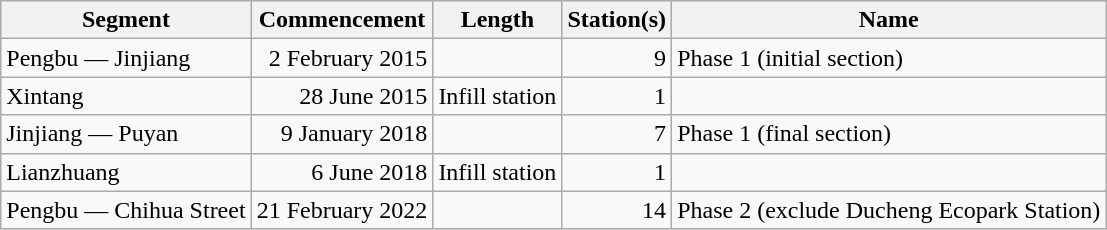<table class="wikitable" style="border-collapse: collapse; text-align: right;">
<tr>
<th>Segment</th>
<th>Commencement</th>
<th>Length</th>
<th>Station(s)</th>
<th>Name</th>
</tr>
<tr>
<td style="text-align: left;">Pengbu — Jinjiang</td>
<td>2 February 2015</td>
<td></td>
<td>9</td>
<td style="text-align: left;">Phase 1 (initial section)</td>
</tr>
<tr>
<td style="text-align: left;">Xintang</td>
<td>28 June 2015</td>
<td>Infill station</td>
<td>1</td>
<td style="text-align: left;"></td>
</tr>
<tr>
<td style="text-align: left;">Jinjiang — Puyan</td>
<td>9 January 2018</td>
<td></td>
<td>7</td>
<td style="text-align: left;">Phase 1 (final section)</td>
</tr>
<tr>
<td style="text-align: left;">Lianzhuang</td>
<td>6 June 2018</td>
<td>Infill station</td>
<td>1</td>
<td style="text-align: left;"></td>
</tr>
<tr>
<td style="text-align: left;">Pengbu — Chihua Street</td>
<td>21 February 2022</td>
<td></td>
<td>14</td>
<td style="text-align: left;">Phase 2 (exclude Ducheng Ecopark Station)</td>
</tr>
</table>
